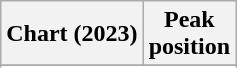<table class="wikitable sortable plainrowheaders" style="text-align:center;">
<tr>
<th scope="col">Chart (2023)</th>
<th scope="col">Peak<br>position</th>
</tr>
<tr>
</tr>
<tr>
</tr>
<tr>
</tr>
<tr>
</tr>
<tr>
</tr>
</table>
